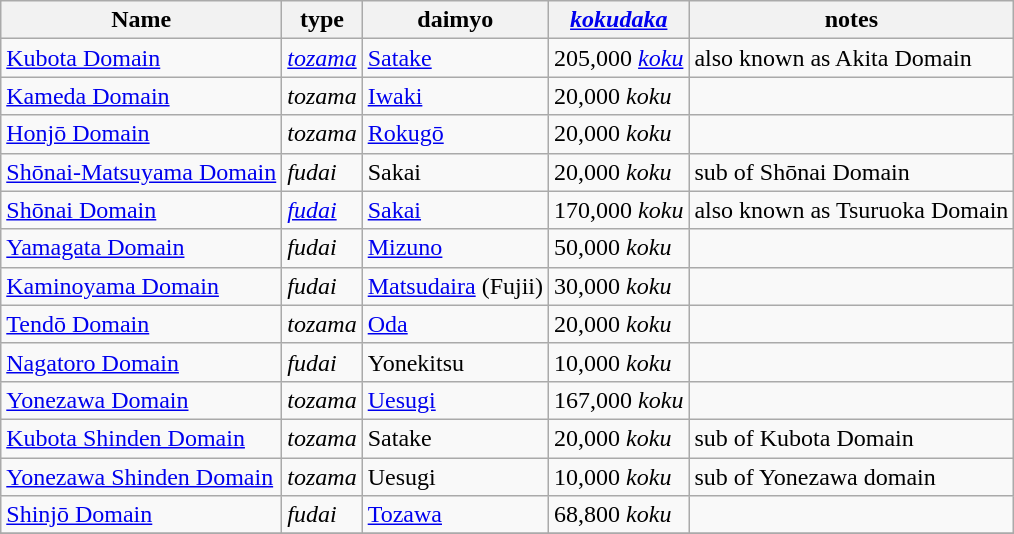<table class=wikitable>
<tr>
<th>Name</th>
<th>type</th>
<th>daimyo</th>
<th><em><a href='#'>kokudaka</a></em></th>
<th>notes</th>
</tr>
<tr>
<td><a href='#'>Kubota Domain</a></td>
<td><em><a href='#'>tozama</a></em></td>
<td><a href='#'>Satake</a></td>
<td>205,000 <em><a href='#'>koku</a></em></td>
<td>also known as Akita Domain</td>
</tr>
<tr>
<td><a href='#'>Kameda Domain</a></td>
<td><em>tozama</em></td>
<td><a href='#'>Iwaki</a></td>
<td>20,000 <em>koku</em></td>
<td></td>
</tr>
<tr>
<td><a href='#'>Honjō Domain</a></td>
<td><em>tozama</em></td>
<td><a href='#'>Rokugō</a></td>
<td>20,000 <em>koku</em></td>
<td></td>
</tr>
<tr>
<td><a href='#'>Shōnai-Matsuyama Domain</a></td>
<td><em>fudai</em></td>
<td>Sakai</td>
<td>20,000 <em>koku</em></td>
<td>sub of Shōnai Domain</td>
</tr>
<tr>
<td><a href='#'>Shōnai Domain</a></td>
<td><em><a href='#'>fudai</a></em></td>
<td><a href='#'>Sakai</a></td>
<td>170,000 <em>koku</em></td>
<td>also known as Tsuruoka Domain</td>
</tr>
<tr>
<td><a href='#'>Yamagata Domain</a></td>
<td><em>fudai</em></td>
<td><a href='#'>Mizuno</a></td>
<td>50,000 <em>koku</em></td>
<td></td>
</tr>
<tr>
<td><a href='#'>Kaminoyama Domain</a></td>
<td><em>fudai</em></td>
<td><a href='#'>Matsudaira</a> (Fujii)</td>
<td>30,000 <em>koku</em></td>
<td></td>
</tr>
<tr>
<td><a href='#'>Tendō Domain</a></td>
<td><em>tozama</em></td>
<td><a href='#'>Oda</a></td>
<td>20,000 <em>koku</em></td>
<td></td>
</tr>
<tr>
<td><a href='#'>Nagatoro Domain</a></td>
<td><em>fudai</em></td>
<td>Yonekitsu</td>
<td>10,000 <em>koku</em></td>
<td></td>
</tr>
<tr>
<td><a href='#'>Yonezawa Domain</a></td>
<td><em>tozama</em></td>
<td><a href='#'>Uesugi</a></td>
<td>167,000 <em>koku</em></td>
<td></td>
</tr>
<tr>
<td><a href='#'>Kubota Shinden Domain</a></td>
<td><em>tozama</em></td>
<td>Satake</td>
<td>20,000 <em>koku</em></td>
<td>sub of Kubota Domain</td>
</tr>
<tr>
<td><a href='#'>Yonezawa Shinden Domain</a></td>
<td><em>tozama</em></td>
<td>Uesugi</td>
<td>10,000 <em>koku</em></td>
<td>sub of Yonezawa domain</td>
</tr>
<tr>
<td><a href='#'>Shinjō Domain</a></td>
<td><em>fudai</em></td>
<td><a href='#'>Tozawa</a></td>
<td>68,800 <em>koku</em></td>
<td></td>
</tr>
<tr>
</tr>
</table>
